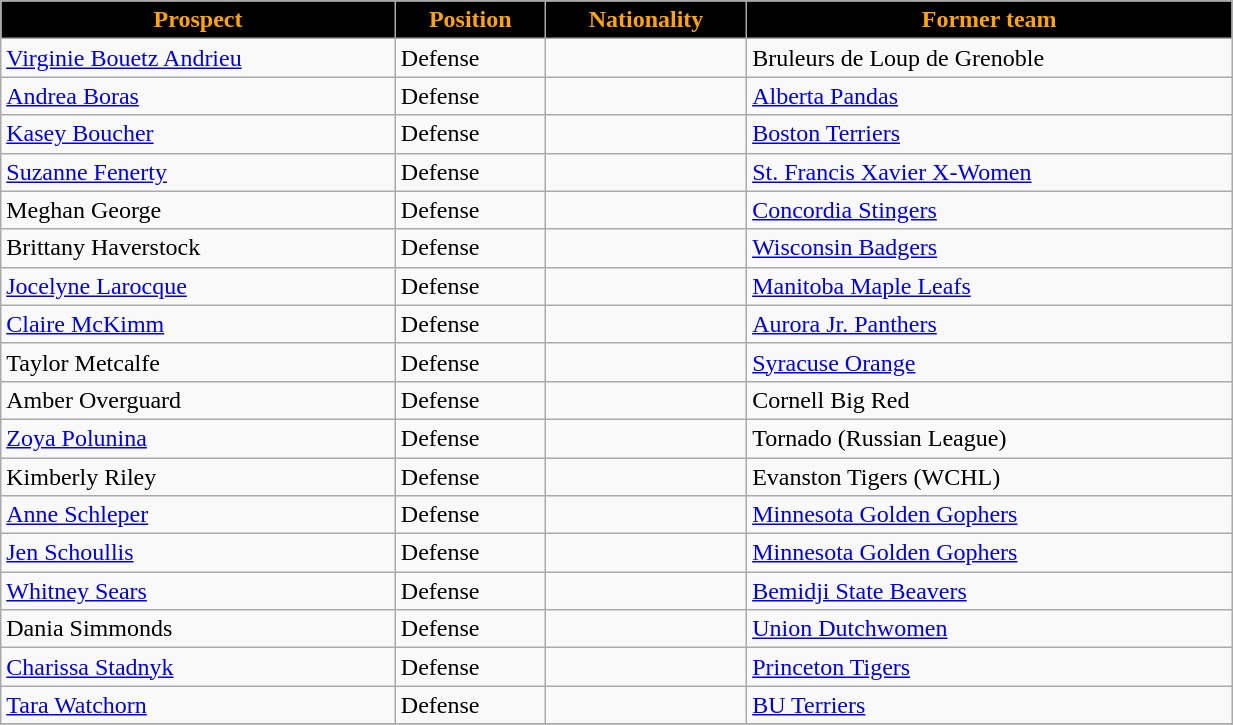<table class="wikitable" width="65%">
<tr align="center"  style="background:black;color:orange;">
<td><strong>Prospect</strong></td>
<td><strong>Position</strong></td>
<td><strong>Nationality</strong></td>
<td><strong>Former team</strong></td>
</tr>
<tr>
<td><a href='#'>Virginie Bouetz Andrieu</a></td>
<td>Defense</td>
<td></td>
<td>Bruleurs de Loup de Grenoble</td>
</tr>
<tr>
<td><a href='#'>Andrea Boras</a></td>
<td>Defense</td>
<td></td>
<td><a href='#'>Alberta Pandas</a></td>
</tr>
<tr>
<td><a href='#'>Kasey Boucher</a></td>
<td>Defense</td>
<td></td>
<td><a href='#'>Boston Terriers</a></td>
</tr>
<tr>
<td><a href='#'>Suzanne Fenerty</a></td>
<td>Defense</td>
<td></td>
<td><a href='#'>St. Francis Xavier X-Women</a></td>
</tr>
<tr>
<td>Meghan George</td>
<td>Defense</td>
<td></td>
<td><a href='#'>Concordia Stingers</a></td>
</tr>
<tr>
<td>Brittany Haverstock</td>
<td>Defense</td>
<td></td>
<td><a href='#'>Wisconsin Badgers</a></td>
</tr>
<tr>
<td><a href='#'>Jocelyne Larocque</a></td>
<td>Defense</td>
<td></td>
<td><a href='#'>Manitoba Maple Leafs</a></td>
</tr>
<tr>
<td><a href='#'>Claire McKimm</a></td>
<td>Defense</td>
<td></td>
<td><a href='#'>Aurora Jr. Panthers</a></td>
</tr>
<tr>
<td>Taylor Metcalfe</td>
<td>Defense</td>
<td></td>
<td><a href='#'>Syracuse Orange</a></td>
</tr>
<tr>
<td>Amber Overguard</td>
<td>Defense</td>
<td></td>
<td>Cornell Big Red</td>
</tr>
<tr>
<td><a href='#'>Zoya Polunina</a></td>
<td>Defense</td>
<td></td>
<td>Tornado (Russian League)</td>
</tr>
<tr>
<td>Kimberly Riley</td>
<td>Defense</td>
<td></td>
<td>Evanston Tigers (WCHL)</td>
</tr>
<tr>
<td><a href='#'>Anne Schleper</a></td>
<td>Defense</td>
<td></td>
<td><a href='#'>Minnesota Golden Gophers</a></td>
</tr>
<tr>
<td><a href='#'>Jen Schoullis</a></td>
<td>Defense</td>
<td></td>
<td><a href='#'>Minnesota Golden Gophers</a></td>
</tr>
<tr>
<td><a href='#'>Whitney Sears</a></td>
<td>Defense</td>
<td></td>
<td><a href='#'>Bemidji State Beavers</a></td>
</tr>
<tr>
<td>Dania Simmonds</td>
<td>Defense</td>
<td></td>
<td><a href='#'>Union Dutchwomen</a></td>
</tr>
<tr>
<td><a href='#'>Charissa Stadnyk</a></td>
<td>Defense</td>
<td></td>
<td><a href='#'>Princeton Tigers</a></td>
</tr>
<tr>
<td><a href='#'>Tara Watchorn</a></td>
<td>Defense</td>
<td></td>
<td><a href='#'>BU Terriers</a></td>
</tr>
<tr>
</tr>
</table>
